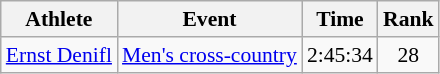<table class=wikitable style="font-size:90%">
<tr>
<th>Athlete</th>
<th>Event</th>
<th>Time</th>
<th>Rank</th>
</tr>
<tr align=center>
<td align=left><a href='#'>Ernst Denifl</a></td>
<td align=left><a href='#'>Men's cross-country</a></td>
<td>2:45:34</td>
<td>28</td>
</tr>
</table>
